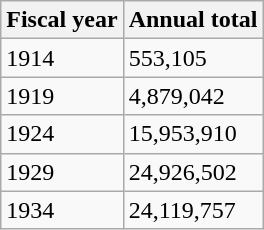<table class="wikitable">
<tr>
<th>Fiscal year</th>
<th>Annual total</th>
</tr>
<tr>
<td>1914</td>
<td>553,105</td>
</tr>
<tr>
<td>1919</td>
<td>4,879,042</td>
</tr>
<tr>
<td>1924</td>
<td>15,953,910</td>
</tr>
<tr>
<td>1929</td>
<td>24,926,502</td>
</tr>
<tr>
<td>1934</td>
<td>24,119,757</td>
</tr>
</table>
